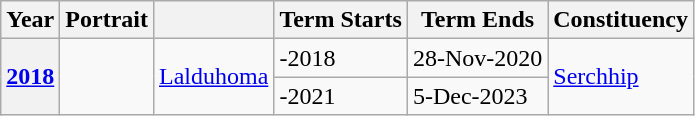<table class="wikitable">
<tr>
<th>Year</th>
<th>Portrait</th>
<th></th>
<th>Term Starts</th>
<th>Term Ends</th>
<th>Constituency</th>
</tr>
<tr>
<th rowspan="2"><a href='#'>2018</a></th>
<td rowspan="2"></td>
<td rowspan="2"><a href='#'>Lalduhoma</a></td>
<td>-2018</td>
<td>28-Nov-2020</td>
<td rowspan="2"><a href='#'>Serchhip</a></td>
</tr>
<tr>
<td>-2021</td>
<td>5-Dec-2023</td>
</tr>
</table>
